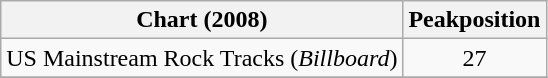<table class="wikitable">
<tr>
<th>Chart (2008)</th>
<th>Peakposition</th>
</tr>
<tr>
<td>US Mainstream Rock Tracks (<em>Billboard</em>)</td>
<td align="center">27</td>
</tr>
<tr>
</tr>
</table>
